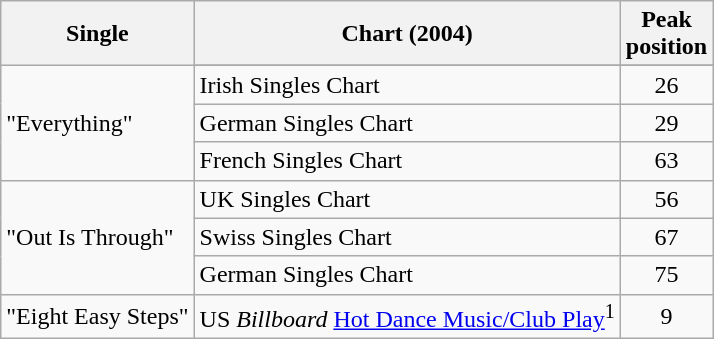<table class="wikitable">
<tr>
<th align="left">Single</th>
<th align="left">Chart (2004)</th>
<th align="center">Peak <br>position</th>
</tr>
<tr>
<td align="left" rowspan="4">"Everything"</td>
</tr>
<tr>
<td align="left">Irish Singles Chart</td>
<td align="center">26</td>
</tr>
<tr>
<td align="left">German Singles Chart</td>
<td align="center">29</td>
</tr>
<tr>
<td align="left">French Singles Chart</td>
<td align="center">63</td>
</tr>
<tr>
<td align="left" rowspan="3">"Out Is Through"</td>
<td align="left">UK Singles Chart</td>
<td align="center">56</td>
</tr>
<tr>
<td align="left">Swiss Singles Chart</td>
<td align="center">67</td>
</tr>
<tr>
<td align="left">German Singles Chart</td>
<td align="center">75</td>
</tr>
<tr>
<td align="left">"Eight Easy Steps"</td>
<td align="left">US <em>Billboard</em> <a href='#'>Hot Dance Music/Club Play</a><sup>1</sup></td>
<td align="center">9</td>
</tr>
</table>
